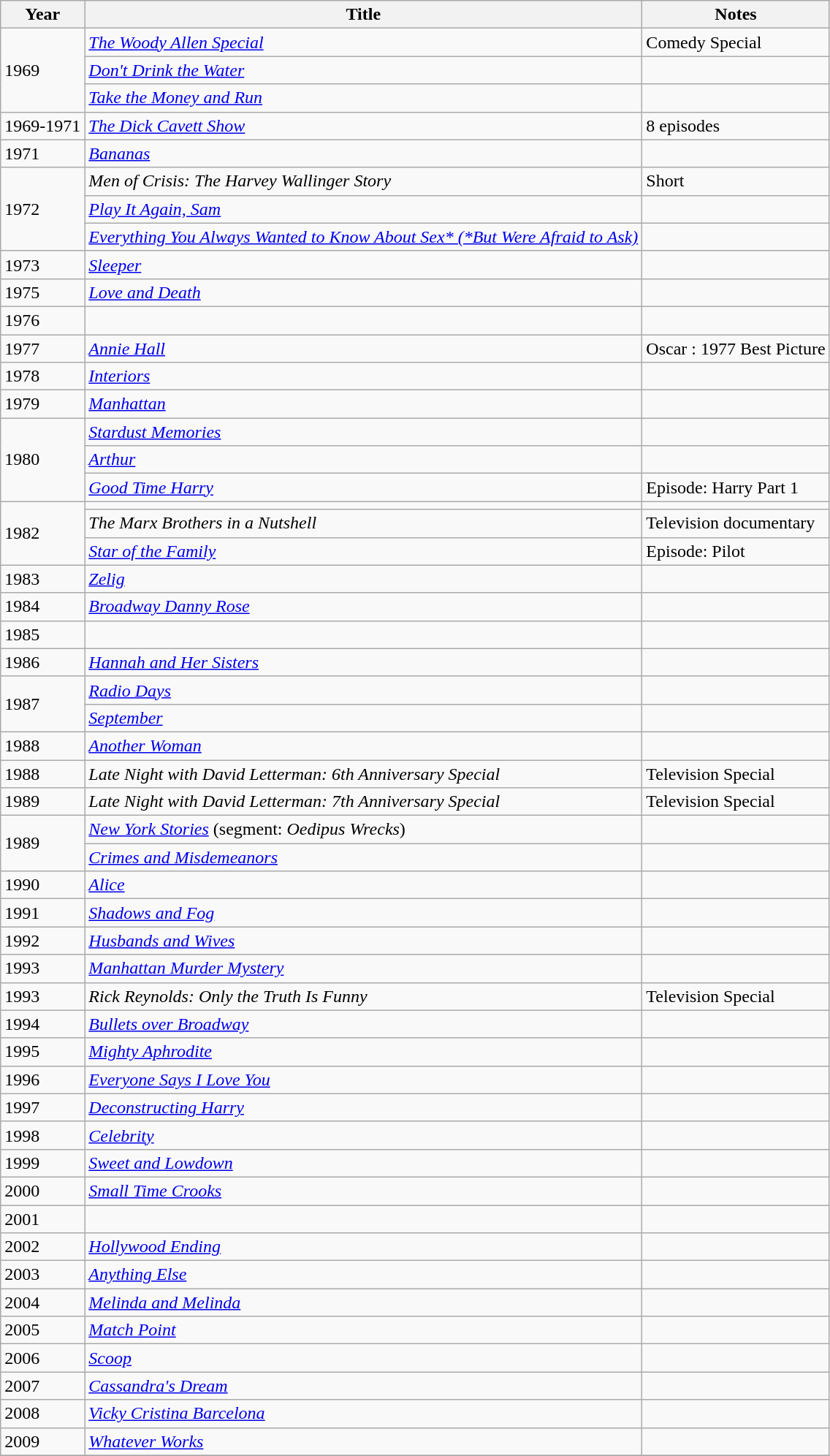<table class="wikitable sortable">
<tr>
<th>Year</th>
<th>Title</th>
<th>Notes</th>
</tr>
<tr>
<td rowspan=3>1969</td>
<td><em><a href='#'>The Woody Allen Special</a></em></td>
<td>Comedy Special</td>
</tr>
<tr>
<td><em><a href='#'>Don't Drink the Water</a></em></td>
<td></td>
</tr>
<tr>
<td><em><a href='#'>Take the Money and Run</a></em></td>
<td></td>
</tr>
<tr>
<td>1969-1971</td>
<td><em><a href='#'>The Dick Cavett Show</a></em></td>
<td>8 episodes</td>
</tr>
<tr>
<td>1971</td>
<td><em><a href='#'>Bananas</a></em></td>
<td></td>
</tr>
<tr>
<td rowspan=3>1972</td>
<td><em>Men of Crisis: The Harvey Wallinger Story</em></td>
<td>Short</td>
</tr>
<tr>
<td><em><a href='#'>Play It Again, Sam</a></em></td>
<td></td>
</tr>
<tr>
<td><em><a href='#'>Everything You Always Wanted to Know About Sex* (*But Were Afraid to Ask)</a></em></td>
<td></td>
</tr>
<tr>
<td>1973</td>
<td><em><a href='#'>Sleeper</a></em></td>
<td></td>
</tr>
<tr>
<td>1975</td>
<td><em><a href='#'>Love and Death</a></em></td>
<td></td>
</tr>
<tr>
<td>1976</td>
<td><em></em></td>
<td></td>
</tr>
<tr>
<td>1977</td>
<td><em><a href='#'>Annie Hall</a></em></td>
<td>Oscar : 1977 Best Picture</td>
</tr>
<tr>
<td>1978</td>
<td><em><a href='#'>Interiors</a></em></td>
<td></td>
</tr>
<tr>
<td>1979</td>
<td><em><a href='#'>Manhattan</a></em></td>
<td></td>
</tr>
<tr>
<td rowspan=3>1980</td>
<td><em><a href='#'>Stardust Memories</a></em></td>
<td></td>
</tr>
<tr>
<td><em><a href='#'>Arthur</a></em></td>
<td></td>
</tr>
<tr>
<td><em><a href='#'>Good Time Harry</a></em></td>
<td>Episode: Harry Part 1</td>
</tr>
<tr>
<td rowspan=3>1982</td>
<td><em></em></td>
<td></td>
</tr>
<tr>
<td><em>The Marx Brothers in a Nutshell</em></td>
<td>Television documentary</td>
</tr>
<tr>
<td><em><a href='#'>Star of the Family</a></em></td>
<td>Episode: Pilot</td>
</tr>
<tr>
<td>1983</td>
<td><em><a href='#'>Zelig</a></em></td>
<td></td>
</tr>
<tr>
<td>1984</td>
<td><em><a href='#'>Broadway Danny Rose</a></em></td>
<td></td>
</tr>
<tr>
<td>1985</td>
<td><em></em></td>
<td></td>
</tr>
<tr>
<td>1986</td>
<td><em><a href='#'>Hannah and Her Sisters</a></em></td>
<td></td>
</tr>
<tr>
<td rowspan=2>1987</td>
<td><em><a href='#'>Radio Days</a></em></td>
<td></td>
</tr>
<tr>
<td><em><a href='#'>September</a></em></td>
<td></td>
</tr>
<tr>
<td>1988</td>
<td><em><a href='#'>Another Woman</a></em></td>
<td></td>
</tr>
<tr>
<td>1988</td>
<td><em>Late Night with David Letterman: 6th Anniversary Special</em></td>
<td>Television Special</td>
</tr>
<tr>
<td>1989</td>
<td><em>Late Night with David Letterman: 7th Anniversary Special</em></td>
<td>Television Special</td>
</tr>
<tr>
<td rowspan=2>1989</td>
<td><em><a href='#'>New York Stories</a></em> (segment: <em>Oedipus Wrecks</em>)</td>
<td></td>
</tr>
<tr>
<td><em><a href='#'>Crimes and Misdemeanors</a></em></td>
<td></td>
</tr>
<tr>
<td>1990</td>
<td><em><a href='#'>Alice</a></em></td>
<td></td>
</tr>
<tr>
<td>1991</td>
<td><em><a href='#'>Shadows and Fog</a></em></td>
<td></td>
</tr>
<tr>
<td>1992</td>
<td><em><a href='#'>Husbands and Wives</a></em></td>
<td></td>
</tr>
<tr>
<td>1993</td>
<td><em><a href='#'>Manhattan Murder Mystery</a></em></td>
<td></td>
</tr>
<tr>
<td>1993</td>
<td><em>Rick Reynolds: Only the Truth Is Funny</em></td>
<td>Television Special</td>
</tr>
<tr>
<td>1994</td>
<td><em><a href='#'>Bullets over Broadway</a></em></td>
<td></td>
</tr>
<tr>
<td>1995</td>
<td><em><a href='#'>Mighty Aphrodite</a></em></td>
<td></td>
</tr>
<tr>
<td>1996</td>
<td><em><a href='#'>Everyone Says I Love You</a></em></td>
<td></td>
</tr>
<tr>
<td>1997</td>
<td><em><a href='#'>Deconstructing Harry</a></em></td>
<td></td>
</tr>
<tr>
<td>1998</td>
<td><em><a href='#'>Celebrity</a></em></td>
<td></td>
</tr>
<tr>
<td>1999</td>
<td><em><a href='#'>Sweet and Lowdown</a></em></td>
<td></td>
</tr>
<tr>
<td>2000</td>
<td><em><a href='#'>Small Time Crooks</a></em></td>
<td></td>
</tr>
<tr>
<td>2001</td>
<td><em></em></td>
<td></td>
</tr>
<tr>
<td>2002</td>
<td><em><a href='#'>Hollywood Ending</a></em></td>
<td></td>
</tr>
<tr>
<td>2003</td>
<td><em><a href='#'>Anything Else</a></em></td>
<td></td>
</tr>
<tr>
<td>2004</td>
<td><em><a href='#'>Melinda and Melinda</a></em></td>
<td></td>
</tr>
<tr>
<td>2005</td>
<td><em><a href='#'>Match Point</a></em></td>
<td></td>
</tr>
<tr>
<td>2006</td>
<td><em><a href='#'>Scoop</a></em></td>
<td></td>
</tr>
<tr>
<td>2007</td>
<td><em><a href='#'>Cassandra's Dream</a></em></td>
<td></td>
</tr>
<tr>
<td>2008</td>
<td><em><a href='#'>Vicky Cristina Barcelona</a></em></td>
<td></td>
</tr>
<tr>
<td>2009</td>
<td><em><a href='#'>Whatever Works</a></em></td>
<td></td>
</tr>
<tr>
</tr>
</table>
